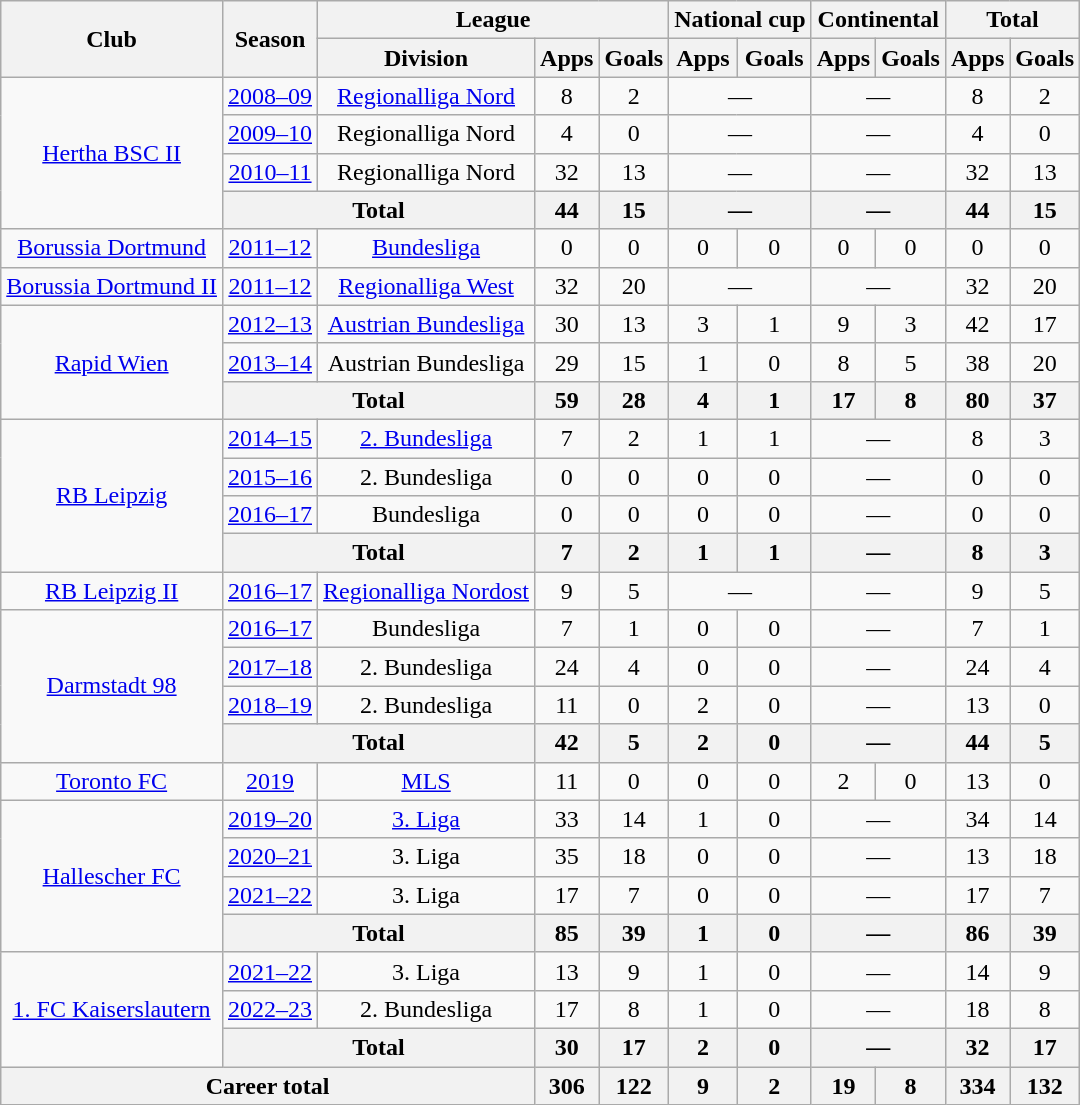<table class="wikitable" style="text-align:center">
<tr>
<th rowspan="2">Club</th>
<th rowspan="2">Season</th>
<th colspan="3">League</th>
<th colspan="2">National cup</th>
<th colspan="2">Continental</th>
<th colspan="2">Total</th>
</tr>
<tr>
<th>Division</th>
<th>Apps</th>
<th>Goals</th>
<th>Apps</th>
<th>Goals</th>
<th>Apps</th>
<th>Goals</th>
<th>Apps</th>
<th>Goals</th>
</tr>
<tr>
<td rowspan="4"><a href='#'>Hertha BSC II</a></td>
<td><a href='#'>2008–09</a></td>
<td><a href='#'>Regionalliga Nord</a></td>
<td>8</td>
<td>2</td>
<td colspan="2">—</td>
<td colspan="2">—</td>
<td>8</td>
<td>2</td>
</tr>
<tr>
<td><a href='#'>2009–10</a></td>
<td>Regionalliga Nord</td>
<td>4</td>
<td>0</td>
<td colspan="2">—</td>
<td colspan="2">—</td>
<td>4</td>
<td>0</td>
</tr>
<tr>
<td><a href='#'>2010–11</a></td>
<td>Regionalliga Nord</td>
<td>32</td>
<td>13</td>
<td colspan="2">—</td>
<td colspan="2">—</td>
<td>32</td>
<td>13</td>
</tr>
<tr>
<th colspan="2">Total</th>
<th>44</th>
<th>15</th>
<th colspan="2">—</th>
<th colspan="2">—</th>
<th>44</th>
<th>15</th>
</tr>
<tr>
<td><a href='#'>Borussia Dortmund</a></td>
<td><a href='#'>2011–12</a></td>
<td><a href='#'>Bundesliga</a></td>
<td>0</td>
<td>0</td>
<td>0</td>
<td>0</td>
<td>0</td>
<td>0</td>
<td>0</td>
<td>0</td>
</tr>
<tr>
<td><a href='#'>Borussia Dortmund II</a></td>
<td><a href='#'>2011–12</a></td>
<td><a href='#'>Regionalliga West</a></td>
<td>32</td>
<td>20</td>
<td colspan="2">—</td>
<td colspan="2">—</td>
<td>32</td>
<td>20</td>
</tr>
<tr>
<td rowspan="3"><a href='#'>Rapid Wien</a></td>
<td><a href='#'>2012–13</a></td>
<td><a href='#'>Austrian Bundesliga</a></td>
<td>30</td>
<td>13</td>
<td>3</td>
<td>1</td>
<td>9</td>
<td>3</td>
<td>42</td>
<td>17</td>
</tr>
<tr>
<td><a href='#'>2013–14</a></td>
<td>Austrian Bundesliga</td>
<td>29</td>
<td>15</td>
<td>1</td>
<td>0</td>
<td>8</td>
<td>5</td>
<td>38</td>
<td>20</td>
</tr>
<tr>
<th colspan="2">Total</th>
<th>59</th>
<th>28</th>
<th>4</th>
<th>1</th>
<th>17</th>
<th>8</th>
<th>80</th>
<th>37</th>
</tr>
<tr>
<td rowspan="4"><a href='#'>RB Leipzig</a></td>
<td><a href='#'>2014–15</a></td>
<td><a href='#'>2. Bundesliga</a></td>
<td>7</td>
<td>2</td>
<td>1</td>
<td>1</td>
<td colspan="2">—</td>
<td>8</td>
<td>3</td>
</tr>
<tr>
<td><a href='#'>2015–16</a></td>
<td>2. Bundesliga</td>
<td>0</td>
<td>0</td>
<td>0</td>
<td>0</td>
<td colspan="2">—</td>
<td>0</td>
<td>0</td>
</tr>
<tr>
<td><a href='#'>2016–17</a></td>
<td>Bundesliga</td>
<td>0</td>
<td>0</td>
<td>0</td>
<td>0</td>
<td colspan="2">—</td>
<td>0</td>
<td>0</td>
</tr>
<tr>
<th colspan="2">Total</th>
<th>7</th>
<th>2</th>
<th>1</th>
<th>1</th>
<th colspan="2">—</th>
<th>8</th>
<th>3</th>
</tr>
<tr>
<td><a href='#'>RB Leipzig II</a></td>
<td><a href='#'>2016–17</a></td>
<td><a href='#'>Regionalliga Nordost</a></td>
<td>9</td>
<td>5</td>
<td colspan="2">—</td>
<td colspan="2">—</td>
<td>9</td>
<td>5</td>
</tr>
<tr>
<td rowspan="4"><a href='#'>Darmstadt 98</a></td>
<td><a href='#'>2016–17</a></td>
<td>Bundesliga</td>
<td>7</td>
<td>1</td>
<td>0</td>
<td>0</td>
<td colspan="2">—</td>
<td>7</td>
<td>1</td>
</tr>
<tr>
<td><a href='#'>2017–18</a></td>
<td>2. Bundesliga</td>
<td>24</td>
<td>4</td>
<td>0</td>
<td>0</td>
<td colspan="2">—</td>
<td>24</td>
<td>4</td>
</tr>
<tr>
<td><a href='#'>2018–19</a></td>
<td>2. Bundesliga</td>
<td>11</td>
<td>0</td>
<td>2</td>
<td>0</td>
<td colspan="2">—</td>
<td>13</td>
<td>0</td>
</tr>
<tr>
<th colspan="2">Total</th>
<th>42</th>
<th>5</th>
<th>2</th>
<th>0</th>
<th colspan="2">—</th>
<th>44</th>
<th>5</th>
</tr>
<tr>
<td><a href='#'>Toronto FC</a></td>
<td><a href='#'>2019</a></td>
<td><a href='#'>MLS</a></td>
<td>11</td>
<td>0</td>
<td>0</td>
<td>0</td>
<td>2</td>
<td>0</td>
<td>13</td>
<td>0</td>
</tr>
<tr>
<td rowspan="4"><a href='#'>Hallescher FC</a></td>
<td><a href='#'>2019–20</a></td>
<td><a href='#'>3. Liga</a></td>
<td>33</td>
<td>14</td>
<td>1</td>
<td>0</td>
<td colspan="2">—</td>
<td>34</td>
<td>14</td>
</tr>
<tr>
<td><a href='#'>2020–21</a></td>
<td>3. Liga</td>
<td>35</td>
<td>18</td>
<td>0</td>
<td>0</td>
<td colspan="2">—</td>
<td>13</td>
<td>18</td>
</tr>
<tr>
<td><a href='#'>2021–22</a></td>
<td>3. Liga</td>
<td>17</td>
<td>7</td>
<td>0</td>
<td>0</td>
<td colspan="2">—</td>
<td>17</td>
<td>7</td>
</tr>
<tr>
<th colspan="2">Total</th>
<th>85</th>
<th>39</th>
<th>1</th>
<th>0</th>
<th colspan="2">—</th>
<th>86</th>
<th>39</th>
</tr>
<tr>
<td rowspan="3"><a href='#'>1. FC Kaiserslautern</a></td>
<td><a href='#'>2021–22</a></td>
<td>3. Liga</td>
<td>13</td>
<td>9</td>
<td>1</td>
<td>0</td>
<td colspan="2">—</td>
<td>14</td>
<td>9</td>
</tr>
<tr>
<td><a href='#'>2022–23</a></td>
<td>2. Bundesliga</td>
<td>17</td>
<td>8</td>
<td>1</td>
<td>0</td>
<td colspan="2">—</td>
<td>18</td>
<td>8</td>
</tr>
<tr>
<th colspan="2">Total</th>
<th>30</th>
<th>17</th>
<th>2</th>
<th>0</th>
<th colspan="2">—</th>
<th>32</th>
<th>17</th>
</tr>
<tr>
<th colspan="3">Career total</th>
<th>306</th>
<th>122</th>
<th>9</th>
<th>2</th>
<th>19</th>
<th>8</th>
<th>334</th>
<th>132</th>
</tr>
</table>
